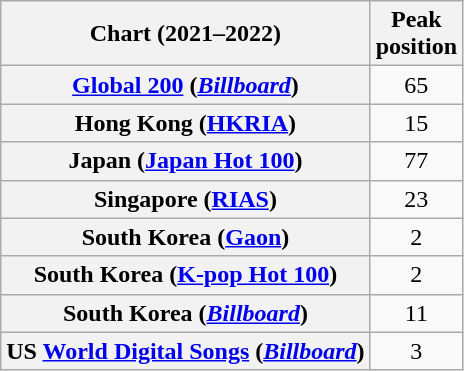<table class="wikitable sortable plainrowheaders" style="text-align:center">
<tr>
<th scope="col">Chart (2021–2022)</th>
<th scope="col">Peak<br>position</th>
</tr>
<tr>
<th scope="row"><a href='#'>Global 200</a> (<em><a href='#'>Billboard</a></em>)</th>
<td>65</td>
</tr>
<tr>
<th scope="row">Hong Kong (<a href='#'>HKRIA</a>)</th>
<td>15</td>
</tr>
<tr>
<th scope="row">Japan (<a href='#'>Japan Hot 100</a>)</th>
<td>77</td>
</tr>
<tr>
<th scope="row">Singapore (<a href='#'>RIAS</a>)</th>
<td>23</td>
</tr>
<tr>
<th scope="row">South Korea (<a href='#'>Gaon</a>)</th>
<td>2</td>
</tr>
<tr>
<th scope="row">South Korea (<a href='#'>K-pop Hot 100</a>)</th>
<td>2</td>
</tr>
<tr>
<th scope="row">South Korea (<em><a href='#'>Billboard</a></em>)</th>
<td>11</td>
</tr>
<tr>
<th scope="row">US <a href='#'>World Digital Songs</a> (<em><a href='#'>Billboard</a></em>)</th>
<td>3</td>
</tr>
</table>
